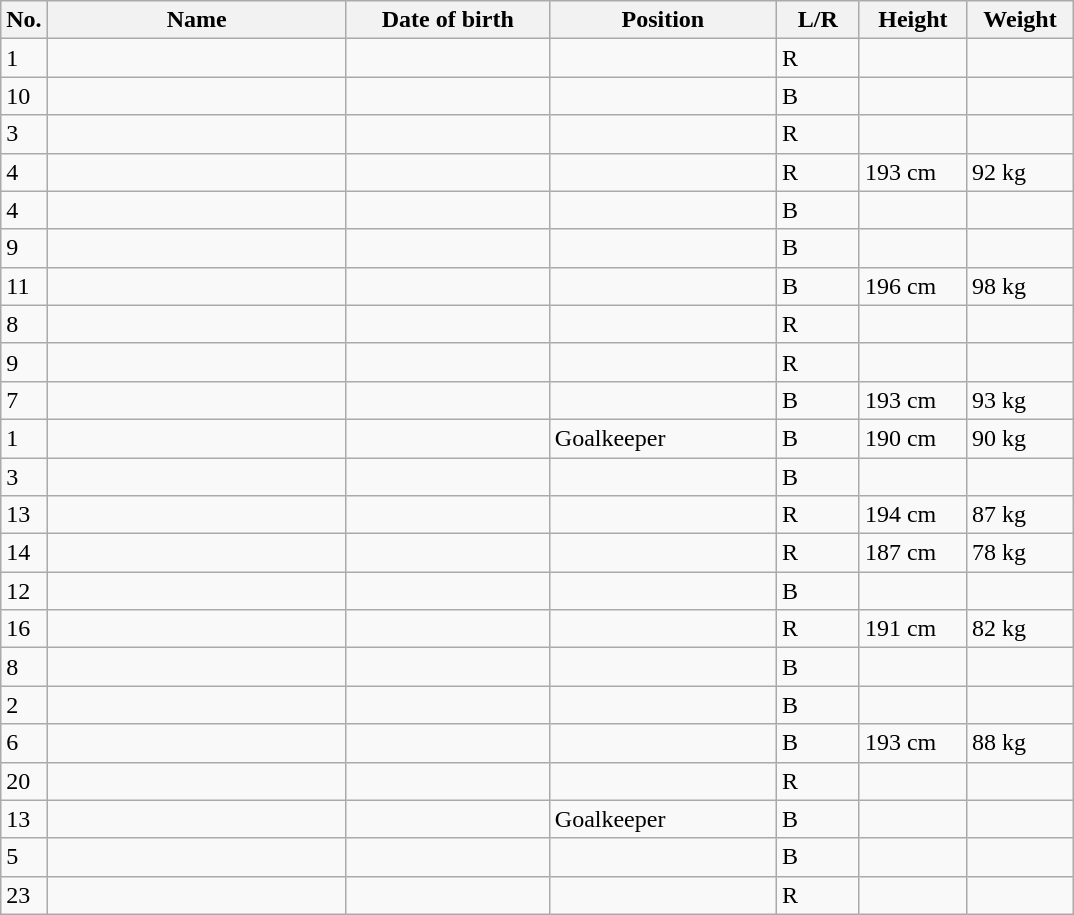<table class="wikitable sortable" style=font-size:100%; text-align:center;>
<tr>
<th>No.</th>
<th style=width:12em>Name</th>
<th style=width:8em>Date of birth</th>
<th style=width:9em>Position</th>
<th style=width:3em>L/R</th>
<th style=width:4em>Height</th>
<th style=width:4em>Weight</th>
</tr>
<tr>
<td>1</td>
<td align=left></td>
<td align=right></td>
<td></td>
<td>R</td>
<td></td>
<td></td>
</tr>
<tr>
<td>10</td>
<td align=left></td>
<td align=right></td>
<td></td>
<td>B</td>
<td></td>
<td></td>
</tr>
<tr>
<td>3</td>
<td align=left></td>
<td align=right></td>
<td></td>
<td>R</td>
<td></td>
<td></td>
</tr>
<tr>
<td>4</td>
<td align=left></td>
<td align=right></td>
<td></td>
<td>R</td>
<td>193 cm</td>
<td>92 kg</td>
</tr>
<tr>
<td>4</td>
<td align=left></td>
<td align=right></td>
<td></td>
<td>B</td>
<td></td>
<td></td>
</tr>
<tr>
<td>9</td>
<td align=left></td>
<td align=right></td>
<td></td>
<td>B</td>
<td></td>
<td></td>
</tr>
<tr>
<td>11</td>
<td align=left></td>
<td align=right></td>
<td></td>
<td>B</td>
<td>196 cm</td>
<td>98 kg</td>
</tr>
<tr>
<td>8</td>
<td align=left></td>
<td align=right></td>
<td></td>
<td>R</td>
<td></td>
<td></td>
</tr>
<tr>
<td>9</td>
<td align=left></td>
<td align=right></td>
<td></td>
<td>R</td>
<td></td>
<td></td>
</tr>
<tr>
<td>7</td>
<td align=left></td>
<td align=right></td>
<td></td>
<td>B</td>
<td>193 cm</td>
<td>93 kg</td>
</tr>
<tr>
<td>1</td>
<td align=left></td>
<td align=right></td>
<td>Goalkeeper</td>
<td>B</td>
<td>190 cm</td>
<td>90 kg</td>
</tr>
<tr>
<td>3</td>
<td align=left></td>
<td align=right></td>
<td></td>
<td>B</td>
<td></td>
<td></td>
</tr>
<tr>
<td>13</td>
<td align=left></td>
<td align=right></td>
<td></td>
<td>R</td>
<td>194 cm</td>
<td>87 kg</td>
</tr>
<tr>
<td>14</td>
<td align=left></td>
<td align=right></td>
<td></td>
<td>R</td>
<td>187 cm</td>
<td>78 kg</td>
</tr>
<tr>
<td>12</td>
<td align=left></td>
<td align=right></td>
<td></td>
<td>B</td>
<td></td>
<td></td>
</tr>
<tr>
<td>16</td>
<td align=left></td>
<td align=right></td>
<td></td>
<td>R</td>
<td>191 cm</td>
<td>82 kg</td>
</tr>
<tr>
<td>8</td>
<td align=left></td>
<td align=right></td>
<td></td>
<td>B</td>
<td></td>
<td></td>
</tr>
<tr>
<td>2</td>
<td align=left></td>
<td align=right></td>
<td></td>
<td>B</td>
<td></td>
<td></td>
</tr>
<tr>
<td>6</td>
<td align=left></td>
<td align=right></td>
<td></td>
<td>B</td>
<td>193 cm</td>
<td>88 kg</td>
</tr>
<tr>
<td>20</td>
<td align=left></td>
<td align=right></td>
<td></td>
<td>R</td>
<td></td>
<td></td>
</tr>
<tr>
<td>13</td>
<td align=left></td>
<td align=right></td>
<td>Goalkeeper</td>
<td>B</td>
<td></td>
<td></td>
</tr>
<tr>
<td>5</td>
<td align=left></td>
<td align=right></td>
<td></td>
<td>B</td>
<td></td>
<td></td>
</tr>
<tr>
<td>23</td>
<td align=left></td>
<td align=right></td>
<td></td>
<td>R</td>
<td></td>
<td></td>
</tr>
</table>
